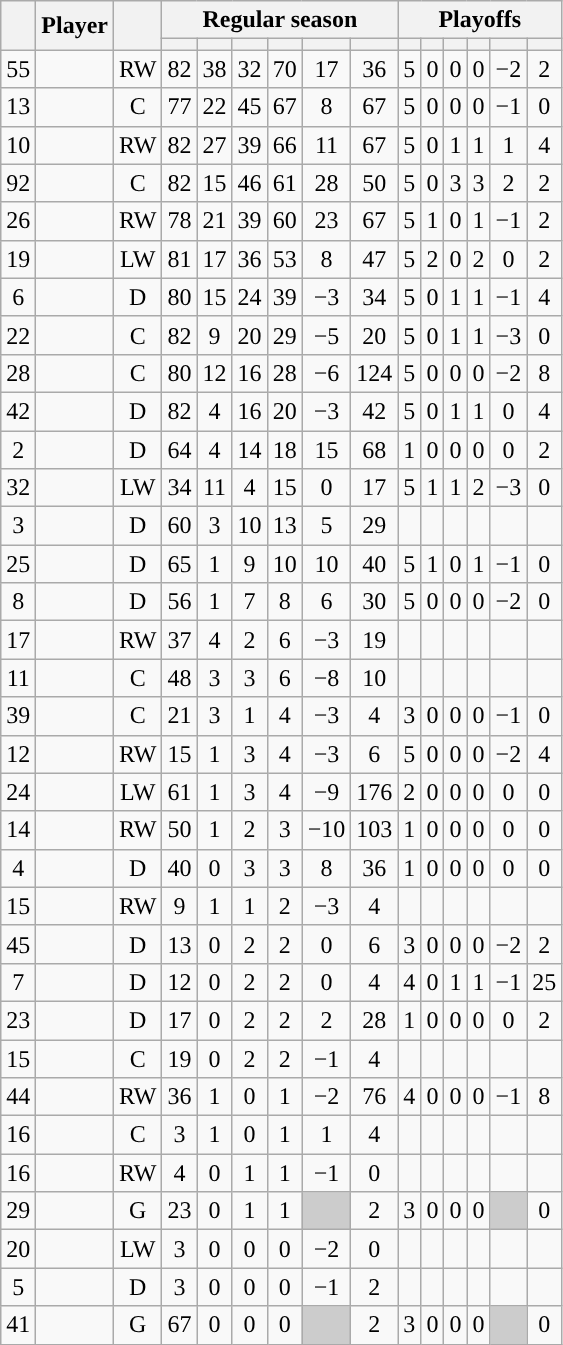<table class="wikitable sortable plainrowheaders" style="text-align:center;">
<tr>
<th scope="col" data-sort-type="number" rowspan="2"></th>
<th scope="col" rowspan="2">Player</th>
<th scope="col" rowspan="2"></th>
<th scope=colgroup colspan=6>Regular season</th>
<th scope=colgroup colspan=6>Playoffs</th>
</tr>
<tr>
<th scope="col" data-sort-type="number"></th>
<th scope="col" data-sort-type="number"></th>
<th scope="col" data-sort-type="number"></th>
<th scope="col" data-sort-type="number"></th>
<th scope="col" data-sort-type="number"></th>
<th scope="col" data-sort-type="number"></th>
<th scope="col" data-sort-type="number"></th>
<th scope="col" data-sort-type="number"></th>
<th scope="col" data-sort-type="number"></th>
<th scope="col" data-sort-type="number"></th>
<th scope="col" data-sort-type="number"></th>
<th scope="col" data-sort-type="number"></th>
</tr>
<tr>
<td scope="row">55</td>
<td align="left"></td>
<td>RW</td>
<td>82</td>
<td>38</td>
<td>32</td>
<td>70</td>
<td>17</td>
<td>36</td>
<td>5</td>
<td>0</td>
<td>0</td>
<td>0</td>
<td>−2</td>
<td>2</td>
</tr>
<tr>
<td scope="row">13</td>
<td align="left"></td>
<td>C</td>
<td>77</td>
<td>22</td>
<td>45</td>
<td>67</td>
<td>8</td>
<td>67</td>
<td>5</td>
<td>0</td>
<td>0</td>
<td>0</td>
<td>−1</td>
<td>0</td>
</tr>
<tr>
<td scope="row">10</td>
<td align="left"></td>
<td>RW</td>
<td>82</td>
<td>27</td>
<td>39</td>
<td>66</td>
<td>11</td>
<td>67</td>
<td>5</td>
<td>0</td>
<td>1</td>
<td>1</td>
<td>1</td>
<td>4</td>
</tr>
<tr>
<td scope="row">92</td>
<td align="left"></td>
<td>C</td>
<td>82</td>
<td>15</td>
<td>46</td>
<td>61</td>
<td>28</td>
<td>50</td>
<td>5</td>
<td>0</td>
<td>3</td>
<td>3</td>
<td>2</td>
<td>2</td>
</tr>
<tr>
<td scope="row">26</td>
<td align="left"></td>
<td>RW</td>
<td>78</td>
<td>21</td>
<td>39</td>
<td>60</td>
<td>23</td>
<td>67</td>
<td>5</td>
<td>1</td>
<td>0</td>
<td>1</td>
<td>−1</td>
<td>2</td>
</tr>
<tr>
<td scope="row">19</td>
<td align="left"></td>
<td>LW</td>
<td>81</td>
<td>17</td>
<td>36</td>
<td>53</td>
<td>8</td>
<td>47</td>
<td>5</td>
<td>2</td>
<td>0</td>
<td>2</td>
<td>0</td>
<td>2</td>
</tr>
<tr>
<td scope="row">6</td>
<td align="left"></td>
<td>D</td>
<td>80</td>
<td>15</td>
<td>24</td>
<td>39</td>
<td>−3</td>
<td>34</td>
<td>5</td>
<td>0</td>
<td>1</td>
<td>1</td>
<td>−1</td>
<td>4</td>
</tr>
<tr>
<td scope="row">22</td>
<td align="left"></td>
<td>C</td>
<td>82</td>
<td>9</td>
<td>20</td>
<td>29</td>
<td>−5</td>
<td>20</td>
<td>5</td>
<td>0</td>
<td>1</td>
<td>1</td>
<td>−3</td>
<td>0</td>
</tr>
<tr>
<td scope="row">28</td>
<td align="left"></td>
<td>C</td>
<td>80</td>
<td>12</td>
<td>16</td>
<td>28</td>
<td>−6</td>
<td>124</td>
<td>5</td>
<td>0</td>
<td>0</td>
<td>0</td>
<td>−2</td>
<td>8</td>
</tr>
<tr>
<td scope="row">42</td>
<td align="left"></td>
<td>D</td>
<td>82</td>
<td>4</td>
<td>16</td>
<td>20</td>
<td>−3</td>
<td>42</td>
<td>5</td>
<td>0</td>
<td>1</td>
<td>1</td>
<td>0</td>
<td>4</td>
</tr>
<tr>
<td scope="row">2</td>
<td align="left"></td>
<td>D</td>
<td>64</td>
<td>4</td>
<td>14</td>
<td>18</td>
<td>15</td>
<td>68</td>
<td>1</td>
<td>0</td>
<td>0</td>
<td>0</td>
<td>0</td>
<td>2</td>
</tr>
<tr>
<td scope="row">32</td>
<td align="left"></td>
<td>LW</td>
<td>34</td>
<td>11</td>
<td>4</td>
<td>15</td>
<td>0</td>
<td>17</td>
<td>5</td>
<td>1</td>
<td>1</td>
<td>2</td>
<td>−3</td>
<td>0</td>
</tr>
<tr>
<td scope="row">3</td>
<td align="left"></td>
<td>D</td>
<td>60</td>
<td>3</td>
<td>10</td>
<td>13</td>
<td>5</td>
<td>29</td>
<td></td>
<td></td>
<td></td>
<td></td>
<td></td>
<td></td>
</tr>
<tr>
<td scope="row">25</td>
<td align="left"></td>
<td>D</td>
<td>65</td>
<td>1</td>
<td>9</td>
<td>10</td>
<td>10</td>
<td>40</td>
<td>5</td>
<td>1</td>
<td>0</td>
<td>1</td>
<td>−1</td>
<td>0</td>
</tr>
<tr>
<td scope="row">8</td>
<td align="left"></td>
<td>D</td>
<td>56</td>
<td>1</td>
<td>7</td>
<td>8</td>
<td>6</td>
<td>30</td>
<td>5</td>
<td>0</td>
<td>0</td>
<td>0</td>
<td>−2</td>
<td>0</td>
</tr>
<tr>
<td scope="row">17</td>
<td align="left"></td>
<td>RW</td>
<td>37</td>
<td>4</td>
<td>2</td>
<td>6</td>
<td>−3</td>
<td>19</td>
<td></td>
<td></td>
<td></td>
<td></td>
<td></td>
<td></td>
</tr>
<tr>
<td scope="row">11</td>
<td align="left"></td>
<td>C</td>
<td>48</td>
<td>3</td>
<td>3</td>
<td>6</td>
<td>−8</td>
<td>10</td>
<td></td>
<td></td>
<td></td>
<td></td>
<td></td>
<td></td>
</tr>
<tr>
<td scope="row">39</td>
<td align="left"></td>
<td>C</td>
<td>21</td>
<td>3</td>
<td>1</td>
<td>4</td>
<td>−3</td>
<td>4</td>
<td>3</td>
<td>0</td>
<td>0</td>
<td>0</td>
<td>−1</td>
<td>0</td>
</tr>
<tr>
<td scope="row">12</td>
<td align="left"></td>
<td>RW</td>
<td>15</td>
<td>1</td>
<td>3</td>
<td>4</td>
<td>−3</td>
<td>6</td>
<td>5</td>
<td>0</td>
<td>0</td>
<td>0</td>
<td>−2</td>
<td>4</td>
</tr>
<tr>
<td scope="row">24</td>
<td align="left"></td>
<td>LW</td>
<td>61</td>
<td>1</td>
<td>3</td>
<td>4</td>
<td>−9</td>
<td>176</td>
<td>2</td>
<td>0</td>
<td>0</td>
<td>0</td>
<td>0</td>
<td>0</td>
</tr>
<tr>
<td scope="row">14</td>
<td align="left"></td>
<td>RW</td>
<td>50</td>
<td>1</td>
<td>2</td>
<td>3</td>
<td>−10</td>
<td>103</td>
<td>1</td>
<td>0</td>
<td>0</td>
<td>0</td>
<td>0</td>
<td>0</td>
</tr>
<tr>
<td scope="row">4</td>
<td align="left"></td>
<td>D</td>
<td>40</td>
<td>0</td>
<td>3</td>
<td>3</td>
<td>8</td>
<td>36</td>
<td>1</td>
<td>0</td>
<td>0</td>
<td>0</td>
<td>0</td>
<td>0</td>
</tr>
<tr>
<td scope="row">15</td>
<td align="left"></td>
<td>RW</td>
<td>9</td>
<td>1</td>
<td>1</td>
<td>2</td>
<td>−3</td>
<td>4</td>
<td></td>
<td></td>
<td></td>
<td></td>
<td></td>
<td></td>
</tr>
<tr>
<td scope="row">45</td>
<td align="left"></td>
<td>D</td>
<td>13</td>
<td>0</td>
<td>2</td>
<td>2</td>
<td>0</td>
<td>6</td>
<td>3</td>
<td>0</td>
<td>0</td>
<td>0</td>
<td>−2</td>
<td>2</td>
</tr>
<tr>
<td scope="row">7</td>
<td align="left"></td>
<td>D</td>
<td>12</td>
<td>0</td>
<td>2</td>
<td>2</td>
<td>0</td>
<td>4</td>
<td>4</td>
<td>0</td>
<td>1</td>
<td>1</td>
<td>−1</td>
<td>25</td>
</tr>
<tr>
<td scope="row">23</td>
<td align="left"></td>
<td>D</td>
<td>17</td>
<td>0</td>
<td>2</td>
<td>2</td>
<td>2</td>
<td>28</td>
<td>1</td>
<td>0</td>
<td>0</td>
<td>0</td>
<td>0</td>
<td>2</td>
</tr>
<tr>
<td scope="row">15</td>
<td align="left"></td>
<td>C</td>
<td>19</td>
<td>0</td>
<td>2</td>
<td>2</td>
<td>−1</td>
<td>4</td>
<td></td>
<td></td>
<td></td>
<td></td>
<td></td>
<td></td>
</tr>
<tr>
<td scope="row">44</td>
<td align="left"></td>
<td>RW</td>
<td>36</td>
<td>1</td>
<td>0</td>
<td>1</td>
<td>−2</td>
<td>76</td>
<td>4</td>
<td>0</td>
<td>0</td>
<td>0</td>
<td>−1</td>
<td>8</td>
</tr>
<tr>
<td scope="row">16</td>
<td align="left"></td>
<td>C</td>
<td>3</td>
<td>1</td>
<td>0</td>
<td>1</td>
<td>1</td>
<td>4</td>
<td></td>
<td></td>
<td></td>
<td></td>
<td></td>
<td></td>
</tr>
<tr>
<td scope="row">16</td>
<td align="left"></td>
<td>RW</td>
<td>4</td>
<td>0</td>
<td>1</td>
<td>1</td>
<td>−1</td>
<td>0</td>
<td></td>
<td></td>
<td></td>
<td></td>
<td></td>
<td></td>
</tr>
<tr>
<td scope="row">29</td>
<td align="left"></td>
<td>G</td>
<td>23</td>
<td>0</td>
<td>1</td>
<td>1</td>
<td style="background:#ccc"></td>
<td>2</td>
<td>3</td>
<td>0</td>
<td>0</td>
<td>0</td>
<td style="background:#ccc"></td>
<td>0</td>
</tr>
<tr>
<td scope="row">20</td>
<td align="left"></td>
<td>LW</td>
<td>3</td>
<td>0</td>
<td>0</td>
<td>0</td>
<td>−2</td>
<td>0</td>
<td></td>
<td></td>
<td></td>
<td></td>
<td></td>
<td></td>
</tr>
<tr>
<td scope="row">5</td>
<td align="left"></td>
<td>D</td>
<td>3</td>
<td>0</td>
<td>0</td>
<td>0</td>
<td>−1</td>
<td>2</td>
<td></td>
<td></td>
<td></td>
<td></td>
<td></td>
<td></td>
</tr>
<tr>
<td scope="row">41</td>
<td align="left"></td>
<td>G</td>
<td>67</td>
<td>0</td>
<td>0</td>
<td>0</td>
<td style="background:#ccc"></td>
<td>2</td>
<td>3</td>
<td>0</td>
<td>0</td>
<td>0</td>
<td style="background:#ccc"></td>
<td>0</td>
</tr>
</table>
